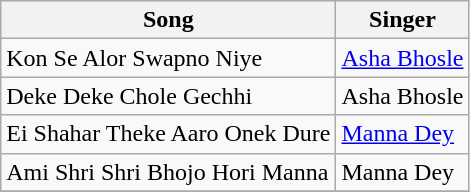<table class="wikitable">
<tr>
<th>Song</th>
<th>Singer</th>
</tr>
<tr>
<td>Kon Se Alor Swapno Niye</td>
<td><a href='#'>Asha Bhosle</a></td>
</tr>
<tr>
<td>Deke Deke Chole Gechhi</td>
<td>Asha Bhosle</td>
</tr>
<tr>
<td>Ei Shahar Theke Aaro Onek Dure</td>
<td><a href='#'>Manna Dey</a></td>
</tr>
<tr>
<td>Ami Shri Shri Bhojo Hori Manna</td>
<td>Manna Dey</td>
</tr>
<tr>
</tr>
</table>
